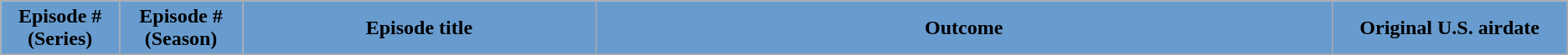<table class="wikitable plainrowheaders">
<tr>
<th style="background:#689CCF; width:3%;">Episode # (Series)</th>
<th style="background:#689CCF; width:3%;">Episode # (Season)</th>
<th style="background:#689CCF; width:12%;">Episode title</th>
<th style="background:#689CCF; width:25%;">Outcome</th>
<th style="background:#689CCF; width:8%;">Original U.S. airdate</th>
</tr>
<tr style="background:#fff;"|>
</tr>
</table>
